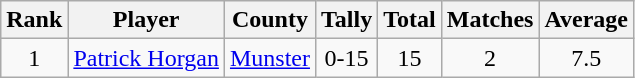<table class="wikitable">
<tr>
<th>Rank</th>
<th>Player</th>
<th>County</th>
<th>Tally</th>
<th>Total</th>
<th>Matches</th>
<th>Average</th>
</tr>
<tr>
<td rowspan=1 align=center>1</td>
<td><a href='#'>Patrick Horgan</a></td>
<td><a href='#'>Munster</a></td>
<td align=center>0-15</td>
<td align=center>15</td>
<td align=center>2</td>
<td align=center>7.5</td>
</tr>
</table>
